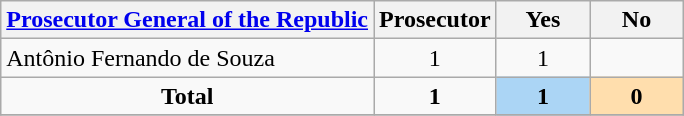<table class="wikitable">
<tr>
<th><a href='#'>Prosecutor General of the Republic</a></th>
<th width="55pt">Prosecutor</th>
<th width="55pt">Yes</th>
<th width="55pt">No</th>
</tr>
<tr>
<td align="left">Antônio Fernando de Souza</td>
<td align="center">1</td>
<td align="center">1</td>
<td align="center"></td>
</tr>
<tr>
<td align="center"><strong>Total</strong></td>
<td align="center"><strong>1</strong></td>
<td align="center" bgcolor="#abd5f5"><strong>1</strong></td>
<td align="center" bgcolor="#FFDEAD"><strong>0</strong></td>
</tr>
<tr>
</tr>
</table>
